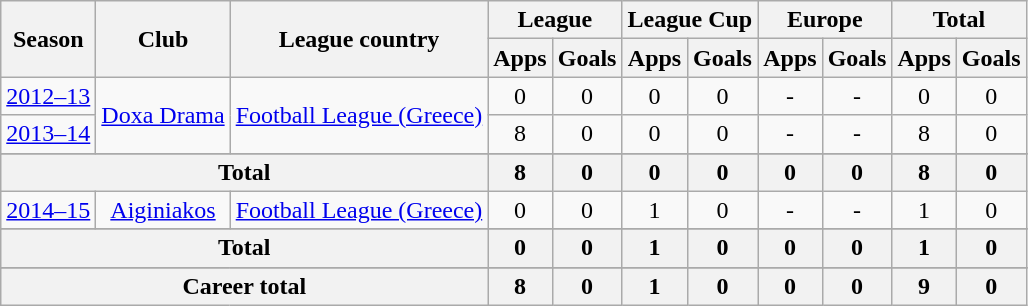<table class="wikitable" style="text-align: center;">
<tr>
<th rowspan="2">Season</th>
<th rowspan="2">Club</th>
<th rowspan="2">League country</th>
<th colspan="2">League</th>
<th colspan="2">League Cup</th>
<th colspan="2">Europe</th>
<th colspan="2">Total</th>
</tr>
<tr>
<th>Apps</th>
<th>Goals</th>
<th>Apps</th>
<th>Goals</th>
<th>Apps</th>
<th>Goals</th>
<th>Apps</th>
<th>Goals</th>
</tr>
<tr>
<td rowspan="1"><a href='#'>2012–13</a></td>
<td rowspan="2" valign="center"><a href='#'>Doxa Drama</a></td>
<td rowspan="2"><a href='#'>Football League (Greece)</a></td>
<td>0</td>
<td>0</td>
<td>0</td>
<td>0</td>
<td>-</td>
<td>-</td>
<td>0</td>
<td>0</td>
</tr>
<tr>
<td rowspan="1"><a href='#'>2013–14</a></td>
<td>8</td>
<td>0</td>
<td>0</td>
<td>0</td>
<td>-</td>
<td>-</td>
<td>8</td>
<td>0</td>
</tr>
<tr>
</tr>
<tr>
<th colspan="3" valign="center">Total</th>
<th>8</th>
<th>0</th>
<th>0</th>
<th>0</th>
<th>0</th>
<th>0</th>
<th>8</th>
<th>0</th>
</tr>
<tr>
<td rowspan="1"><a href='#'>2014–15</a></td>
<td rowspan="1" valign="center"><a href='#'>Aiginiakos</a></td>
<td rowspan="1"><a href='#'>Football League (Greece)</a></td>
<td>0</td>
<td>0</td>
<td>1</td>
<td>0</td>
<td>-</td>
<td>-</td>
<td>1</td>
<td>0</td>
</tr>
<tr>
</tr>
<tr>
<th colspan="3" valign="center">Total</th>
<th>0</th>
<th>0</th>
<th>1</th>
<th>0</th>
<th>0</th>
<th>0</th>
<th>1</th>
<th>0</th>
</tr>
<tr>
</tr>
<tr>
<th colspan="3">Career total</th>
<th>8</th>
<th>0</th>
<th>1</th>
<th>0</th>
<th>0</th>
<th>0</th>
<th>9</th>
<th>0</th>
</tr>
</table>
